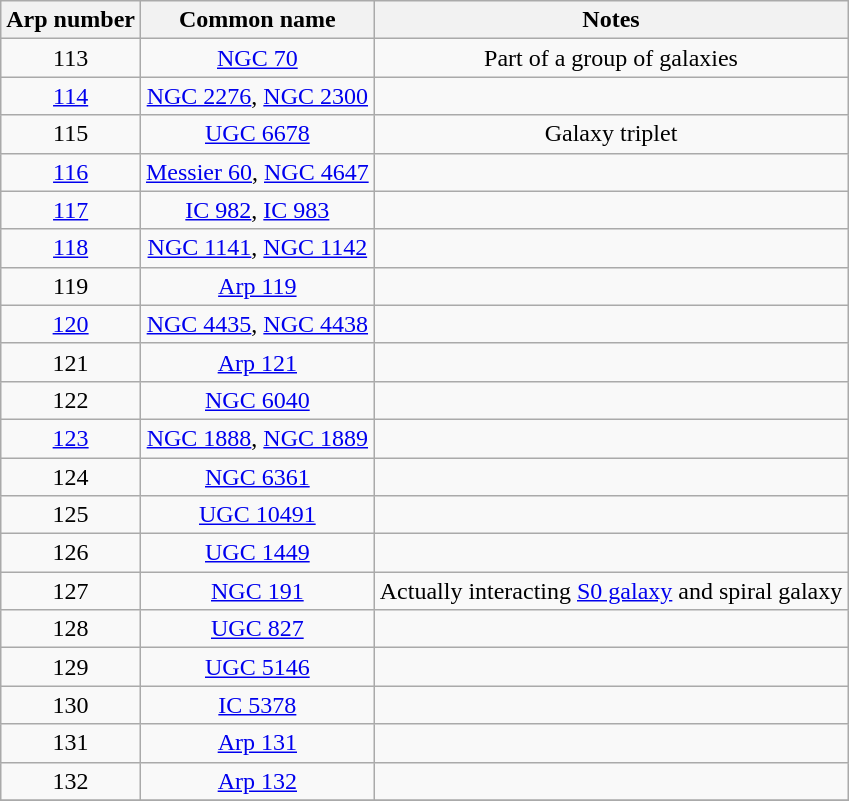<table class="wikitable" style="text-align:center;">
<tr>
<th>Arp number</th>
<th>Common name</th>
<th>Notes</th>
</tr>
<tr>
<td>113</td>
<td><a href='#'>NGC 70</a></td>
<td>Part of a group of galaxies</td>
</tr>
<tr>
<td><a href='#'>114</a></td>
<td><a href='#'>NGC 2276</a>, <a href='#'>NGC 2300</a></td>
<td></td>
</tr>
<tr>
<td>115</td>
<td><a href='#'>UGC 6678</a></td>
<td>Galaxy triplet</td>
</tr>
<tr>
<td><a href='#'>116</a></td>
<td><a href='#'>Messier 60</a>, <a href='#'>NGC 4647</a></td>
<td></td>
</tr>
<tr>
<td><a href='#'>117</a></td>
<td><a href='#'>IC 982</a>, <a href='#'>IC 983</a></td>
<td></td>
</tr>
<tr>
<td><a href='#'>118</a></td>
<td><a href='#'>NGC 1141</a>, <a href='#'>NGC 1142</a></td>
<td></td>
</tr>
<tr>
<td>119</td>
<td><a href='#'>Arp 119</a></td>
<td></td>
</tr>
<tr>
<td><a href='#'>120</a></td>
<td><a href='#'>NGC 4435</a>, <a href='#'>NGC 4438</a></td>
<td></td>
</tr>
<tr>
<td>121</td>
<td><a href='#'>Arp 121</a></td>
<td></td>
</tr>
<tr>
<td>122</td>
<td><a href='#'>NGC 6040</a></td>
<td></td>
</tr>
<tr>
<td><a href='#'>123</a></td>
<td><a href='#'>NGC 1888</a>, <a href='#'>NGC 1889</a></td>
<td></td>
</tr>
<tr>
<td>124</td>
<td><a href='#'>NGC 6361</a></td>
<td></td>
</tr>
<tr>
<td>125</td>
<td><a href='#'>UGC 10491</a></td>
<td></td>
</tr>
<tr>
<td>126</td>
<td><a href='#'>UGC 1449</a></td>
<td></td>
</tr>
<tr>
<td>127</td>
<td><a href='#'>NGC 191</a></td>
<td>Actually interacting <a href='#'>S0 galaxy</a> and spiral galaxy</td>
</tr>
<tr>
<td>128</td>
<td><a href='#'>UGC 827</a></td>
<td></td>
</tr>
<tr>
<td>129</td>
<td><a href='#'>UGC 5146</a></td>
<td></td>
</tr>
<tr>
<td>130</td>
<td><a href='#'>IC 5378</a></td>
<td></td>
</tr>
<tr>
<td>131</td>
<td><a href='#'>Arp 131</a></td>
<td></td>
</tr>
<tr>
<td>132</td>
<td><a href='#'>Arp 132</a></td>
<td></td>
</tr>
<tr>
</tr>
</table>
